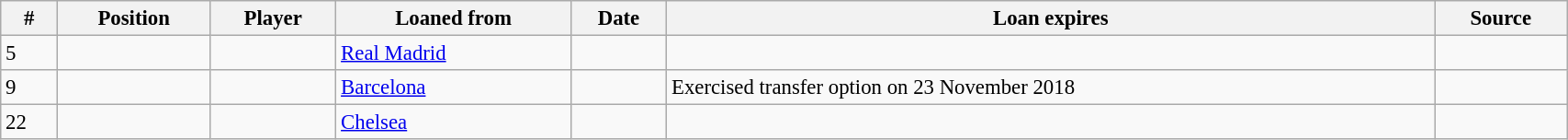<table class="wikitable sortable" style="width:90%; text-align:center; font-size:95%; text-align:left;">
<tr>
<th>#</th>
<th>Position</th>
<th>Player</th>
<th>Loaned from</th>
<th>Date</th>
<th>Loan expires</th>
<th>Source</th>
</tr>
<tr>
<td>5</td>
<td></td>
<td></td>
<td> <a href='#'>Real Madrid</a></td>
<td></td>
<td></td>
<td></td>
</tr>
<tr>
<td>9</td>
<td></td>
<td></td>
<td> <a href='#'>Barcelona</a></td>
<td></td>
<td>Exercised transfer option on 23 November 2018</td>
<td></td>
</tr>
<tr>
<td>22</td>
<td></td>
<td></td>
<td> <a href='#'>Chelsea</a></td>
<td></td>
<td></td>
<td></td>
</tr>
</table>
